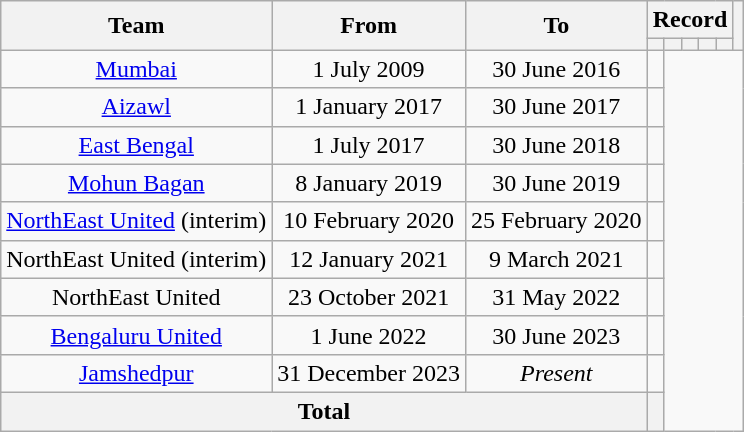<table class="wikitable" style="text-align:center">
<tr>
<th rowspan="2">Team</th>
<th rowspan="2">From</th>
<th rowspan="2">To</th>
<th colspan="5">Record</th>
<th rowspan="2"></th>
</tr>
<tr>
<th></th>
<th></th>
<th></th>
<th></th>
<th></th>
</tr>
<tr>
<td><a href='#'>Mumbai</a></td>
<td>1 July 2009</td>
<td>30 June 2016<br></td>
<td><br></td>
</tr>
<tr>
<td><a href='#'>Aizawl</a></td>
<td>1 January 2017</td>
<td>30 June 2017<br></td>
<td></td>
</tr>
<tr>
<td><a href='#'>East Bengal</a></td>
<td>1 July 2017</td>
<td>30 June 2018<br></td>
<td></td>
</tr>
<tr>
<td><a href='#'>Mohun Bagan</a></td>
<td>8 January 2019</td>
<td>30 June 2019<br></td>
<td></td>
</tr>
<tr>
<td><a href='#'>NorthEast United</a> (interim)</td>
<td>10 February 2020</td>
<td>25 February 2020<br></td>
<td></td>
</tr>
<tr>
<td>NorthEast United (interim)</td>
<td>12 January 2021</td>
<td>9 March 2021<br></td>
<td></td>
</tr>
<tr>
<td>NorthEast United</td>
<td>23 October 2021</td>
<td>31 May 2022<br></td>
<td></td>
</tr>
<tr>
<td><a href='#'>Bengaluru United</a></td>
<td>1 June 2022</td>
<td>30 June 2023<br></td>
<td></td>
</tr>
<tr>
<td><a href='#'>Jamshedpur</a></td>
<td>31 December 2023</td>
<td><em>Present</em><br></td>
<td></td>
</tr>
<tr>
<th colspan="3">Total<br></th>
<th></th>
</tr>
</table>
